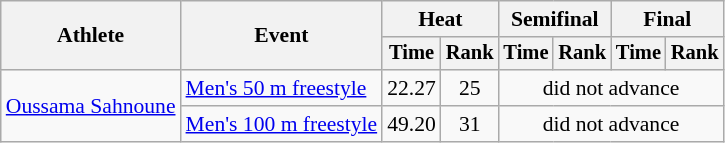<table class=wikitable style="font-size:90%">
<tr>
<th rowspan="2">Athlete</th>
<th rowspan="2">Event</th>
<th colspan="2">Heat</th>
<th colspan="2">Semifinal</th>
<th colspan="2">Final</th>
</tr>
<tr style="font-size:95%">
<th>Time</th>
<th>Rank</th>
<th>Time</th>
<th>Rank</th>
<th>Time</th>
<th>Rank</th>
</tr>
<tr align=center>
<td align=left rowspan=2><a href='#'>Oussama Sahnoune</a></td>
<td align=left><a href='#'>Men's 50 m freestyle</a></td>
<td>22.27</td>
<td>25</td>
<td colspan=4>did not advance</td>
</tr>
<tr align=center>
<td align=left><a href='#'>Men's 100 m freestyle</a></td>
<td>49.20</td>
<td>31</td>
<td colspan=4>did not advance</td>
</tr>
</table>
